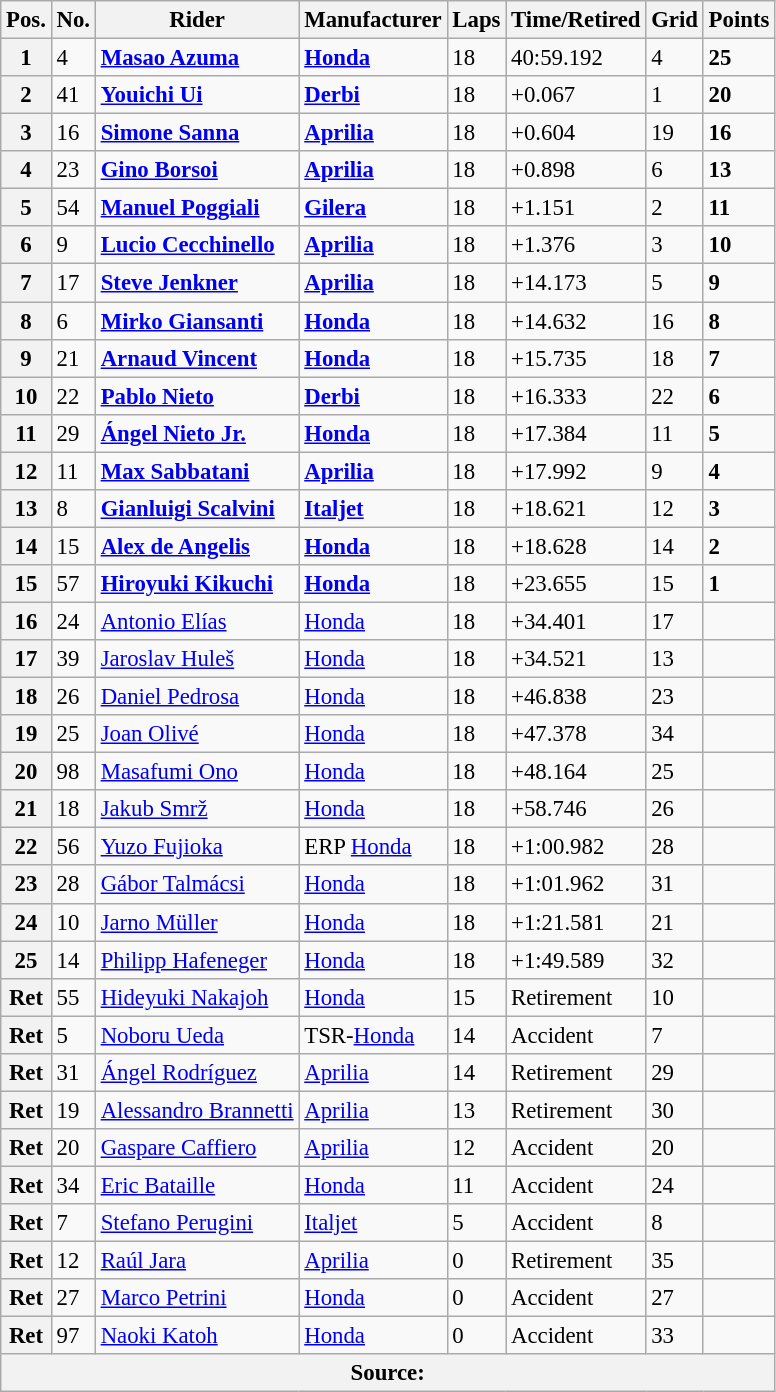<table class="wikitable" style="font-size: 95%;">
<tr>
<th>Pos.</th>
<th>No.</th>
<th>Rider</th>
<th>Manufacturer</th>
<th>Laps</th>
<th>Time/Retired</th>
<th>Grid</th>
<th>Points</th>
</tr>
<tr>
<th>1</th>
<td>4</td>
<td> <strong><a href='#'>Masao Azuma</a></strong></td>
<td><strong><a href='#'>Honda</a></strong></td>
<td>18</td>
<td>40:59.192</td>
<td>4</td>
<td><strong>25</strong></td>
</tr>
<tr>
<th>2</th>
<td>41</td>
<td> <strong><a href='#'>Youichi Ui</a></strong></td>
<td><strong><a href='#'>Derbi</a></strong></td>
<td>18</td>
<td>+0.067</td>
<td>1</td>
<td><strong>20</strong></td>
</tr>
<tr>
<th>3</th>
<td>16</td>
<td> <strong><a href='#'>Simone Sanna</a></strong></td>
<td><strong><a href='#'>Aprilia</a></strong></td>
<td>18</td>
<td>+0.604</td>
<td>19</td>
<td><strong>16</strong></td>
</tr>
<tr>
<th>4</th>
<td>23</td>
<td> <strong><a href='#'>Gino Borsoi</a></strong></td>
<td><strong><a href='#'>Aprilia</a></strong></td>
<td>18</td>
<td>+0.898</td>
<td>6</td>
<td><strong>13</strong></td>
</tr>
<tr>
<th>5</th>
<td>54</td>
<td> <strong><a href='#'>Manuel Poggiali</a></strong></td>
<td><strong><a href='#'>Gilera</a></strong></td>
<td>18</td>
<td>+1.151</td>
<td>2</td>
<td><strong>11</strong></td>
</tr>
<tr>
<th>6</th>
<td>9</td>
<td> <strong><a href='#'>Lucio Cecchinello</a></strong></td>
<td><strong><a href='#'>Aprilia</a></strong></td>
<td>18</td>
<td>+1.376</td>
<td>3</td>
<td><strong>10</strong></td>
</tr>
<tr>
<th>7</th>
<td>17</td>
<td> <strong><a href='#'>Steve Jenkner</a></strong></td>
<td><strong><a href='#'>Aprilia</a></strong></td>
<td>18</td>
<td>+14.173</td>
<td>5</td>
<td><strong>9</strong></td>
</tr>
<tr>
<th>8</th>
<td>6</td>
<td> <strong><a href='#'>Mirko Giansanti</a></strong></td>
<td><strong><a href='#'>Honda</a></strong></td>
<td>18</td>
<td>+14.632</td>
<td>16</td>
<td><strong>8</strong></td>
</tr>
<tr>
<th>9</th>
<td>21</td>
<td> <strong><a href='#'>Arnaud Vincent</a></strong></td>
<td><strong><a href='#'>Honda</a></strong></td>
<td>18</td>
<td>+15.735</td>
<td>18</td>
<td><strong>7</strong></td>
</tr>
<tr>
<th>10</th>
<td>22</td>
<td> <strong><a href='#'>Pablo Nieto</a></strong></td>
<td><strong><a href='#'>Derbi</a></strong></td>
<td>18</td>
<td>+16.333</td>
<td>22</td>
<td><strong>6</strong></td>
</tr>
<tr>
<th>11</th>
<td>29</td>
<td> <strong><a href='#'>Ángel Nieto Jr.</a></strong></td>
<td><strong><a href='#'>Honda</a></strong></td>
<td>18</td>
<td>+17.384</td>
<td>11</td>
<td><strong>5</strong></td>
</tr>
<tr>
<th>12</th>
<td>11</td>
<td> <strong><a href='#'>Max Sabbatani</a></strong></td>
<td><strong><a href='#'>Aprilia</a></strong></td>
<td>18</td>
<td>+17.992</td>
<td>9</td>
<td><strong>4</strong></td>
</tr>
<tr>
<th>13</th>
<td>8</td>
<td> <strong><a href='#'>Gianluigi Scalvini</a></strong></td>
<td><strong><a href='#'>Italjet</a></strong></td>
<td>18</td>
<td>+18.621</td>
<td>12</td>
<td><strong>3</strong></td>
</tr>
<tr>
<th>14</th>
<td>15</td>
<td> <strong><a href='#'>Alex de Angelis</a></strong></td>
<td><strong><a href='#'>Honda</a></strong></td>
<td>18</td>
<td>+18.628</td>
<td>14</td>
<td><strong>2</strong></td>
</tr>
<tr>
<th>15</th>
<td>57</td>
<td> <strong><a href='#'>Hiroyuki Kikuchi</a></strong></td>
<td><strong><a href='#'>Honda</a></strong></td>
<td>18</td>
<td>+23.655</td>
<td>15</td>
<td><strong>1</strong></td>
</tr>
<tr>
<th>16</th>
<td>24</td>
<td> <a href='#'>Antonio Elías</a></td>
<td><a href='#'>Honda</a></td>
<td>18</td>
<td>+34.401</td>
<td>17</td>
<td></td>
</tr>
<tr>
<th>17</th>
<td>39</td>
<td> <a href='#'>Jaroslav Huleš</a></td>
<td><a href='#'>Honda</a></td>
<td>18</td>
<td>+34.521</td>
<td>13</td>
<td></td>
</tr>
<tr>
<th>18</th>
<td>26</td>
<td> <a href='#'>Daniel Pedrosa</a></td>
<td><a href='#'>Honda</a></td>
<td>18</td>
<td>+46.838</td>
<td>23</td>
<td></td>
</tr>
<tr>
<th>19</th>
<td>25</td>
<td> <a href='#'>Joan Olivé</a></td>
<td><a href='#'>Honda</a></td>
<td>18</td>
<td>+47.378</td>
<td>34</td>
<td></td>
</tr>
<tr>
<th>20</th>
<td>98</td>
<td> <a href='#'>Masafumi Ono</a></td>
<td><a href='#'>Honda</a></td>
<td>18</td>
<td>+48.164</td>
<td>25</td>
<td></td>
</tr>
<tr>
<th>21</th>
<td>18</td>
<td> <a href='#'>Jakub Smrž</a></td>
<td><a href='#'>Honda</a></td>
<td>18</td>
<td>+58.746</td>
<td>26</td>
<td></td>
</tr>
<tr>
<th>22</th>
<td>56</td>
<td> <a href='#'>Yuzo Fujioka</a></td>
<td>ERP <a href='#'>Honda</a></td>
<td>18</td>
<td>+1:00.982</td>
<td>28</td>
<td></td>
</tr>
<tr>
<th>23</th>
<td>28</td>
<td> <a href='#'>Gábor Talmácsi</a></td>
<td><a href='#'>Honda</a></td>
<td>18</td>
<td>+1:01.962</td>
<td>31</td>
<td></td>
</tr>
<tr>
<th>24</th>
<td>10</td>
<td> <a href='#'>Jarno Müller</a></td>
<td><a href='#'>Honda</a></td>
<td>18</td>
<td>+1:21.581</td>
<td>21</td>
<td></td>
</tr>
<tr>
<th>25</th>
<td>14</td>
<td> <a href='#'>Philipp Hafeneger</a></td>
<td><a href='#'>Honda</a></td>
<td>18</td>
<td>+1:49.589</td>
<td>32</td>
<td></td>
</tr>
<tr>
<th>Ret</th>
<td>55</td>
<td> <a href='#'>Hideyuki Nakajoh</a></td>
<td><a href='#'>Honda</a></td>
<td>15</td>
<td>Retirement</td>
<td>10</td>
<td></td>
</tr>
<tr>
<th>Ret</th>
<td>5</td>
<td> <a href='#'>Noboru Ueda</a></td>
<td>TSR-<a href='#'>Honda</a></td>
<td>14</td>
<td>Accident</td>
<td>7</td>
<td></td>
</tr>
<tr>
<th>Ret</th>
<td>31</td>
<td> <a href='#'>Ángel Rodríguez</a></td>
<td><a href='#'>Aprilia</a></td>
<td>14</td>
<td>Retirement</td>
<td>29</td>
<td></td>
</tr>
<tr>
<th>Ret</th>
<td>19</td>
<td> <a href='#'>Alessandro Brannetti</a></td>
<td><a href='#'>Aprilia</a></td>
<td>13</td>
<td>Retirement</td>
<td>30</td>
<td></td>
</tr>
<tr>
<th>Ret</th>
<td>20</td>
<td> <a href='#'>Gaspare Caffiero</a></td>
<td><a href='#'>Aprilia</a></td>
<td>12</td>
<td>Accident</td>
<td>20</td>
<td></td>
</tr>
<tr>
<th>Ret</th>
<td>34</td>
<td> <a href='#'>Eric Bataille</a></td>
<td><a href='#'>Honda</a></td>
<td>11</td>
<td>Accident</td>
<td>24</td>
<td></td>
</tr>
<tr>
<th>Ret</th>
<td>7</td>
<td> <a href='#'>Stefano Perugini</a></td>
<td><a href='#'>Italjet</a></td>
<td>5</td>
<td>Accident</td>
<td>8</td>
<td></td>
</tr>
<tr>
<th>Ret</th>
<td>12</td>
<td> <a href='#'>Raúl Jara</a></td>
<td><a href='#'>Aprilia</a></td>
<td>0</td>
<td>Retirement</td>
<td>35</td>
<td></td>
</tr>
<tr>
<th>Ret</th>
<td>27</td>
<td> <a href='#'>Marco Petrini</a></td>
<td><a href='#'>Honda</a></td>
<td>0</td>
<td>Accident</td>
<td>27</td>
<td></td>
</tr>
<tr>
<th>Ret</th>
<td>97</td>
<td> <a href='#'>Naoki Katoh</a></td>
<td><a href='#'>Honda</a></td>
<td>0</td>
<td>Accident</td>
<td>33</td>
<td></td>
</tr>
<tr>
<th colspan=8>Source: </th>
</tr>
</table>
